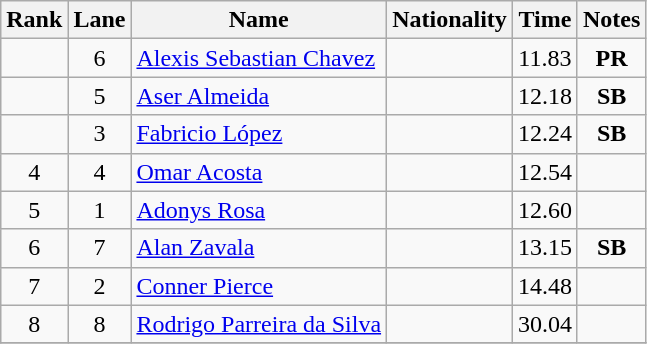<table class="wikitable sortable" style="text-align:center">
<tr>
<th>Rank</th>
<th>Lane</th>
<th>Name</th>
<th>Nationality</th>
<th>Time</th>
<th>Notes</th>
</tr>
<tr>
<td></td>
<td>6</td>
<td align=left><a href='#'>Alexis Sebastian Chavez</a></td>
<td align=left></td>
<td>11.83</td>
<td><strong>PR</strong></td>
</tr>
<tr>
<td></td>
<td>5</td>
<td align=left><a href='#'>Aser Almeida</a></td>
<td align=left></td>
<td>12.18</td>
<td><strong>SB</strong></td>
</tr>
<tr>
<td></td>
<td>3</td>
<td align=left><a href='#'>Fabricio López</a></td>
<td align=left></td>
<td>12.24</td>
<td><strong>SB</strong></td>
</tr>
<tr>
<td>4</td>
<td>4</td>
<td align=left><a href='#'>Omar Acosta</a></td>
<td align=left></td>
<td>12.54</td>
<td></td>
</tr>
<tr>
<td>5</td>
<td>1</td>
<td align=left><a href='#'>Adonys Rosa</a></td>
<td align=left></td>
<td>12.60</td>
<td></td>
</tr>
<tr>
<td>6</td>
<td>7</td>
<td align=left><a href='#'>Alan Zavala</a></td>
<td align=left></td>
<td>13.15</td>
<td><strong>SB</strong></td>
</tr>
<tr>
<td>7</td>
<td>2</td>
<td align=left><a href='#'>Conner Pierce</a></td>
<td align=left></td>
<td>14.48</td>
<td></td>
</tr>
<tr>
<td>8</td>
<td>8</td>
<td align=left><a href='#'>Rodrigo Parreira da Silva</a></td>
<td align=left></td>
<td>30.04</td>
<td></td>
</tr>
<tr>
</tr>
</table>
